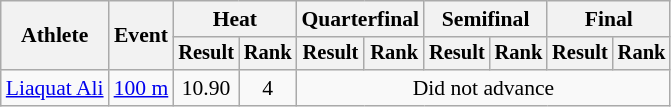<table class="wikitable" style="font-size:90%">
<tr>
<th rowspan="2">Athlete</th>
<th rowspan="2">Event</th>
<th colspan="2">Heat</th>
<th colspan="2">Quarterfinal</th>
<th colspan="2">Semifinal</th>
<th colspan="2">Final</th>
</tr>
<tr style="font-size:95%">
<th>Result</th>
<th>Rank</th>
<th>Result</th>
<th>Rank</th>
<th>Result</th>
<th>Rank</th>
<th>Result</th>
<th>Rank</th>
</tr>
<tr align=center>
<td align=left><a href='#'>Liaquat Ali</a></td>
<td align=left><a href='#'>100 m</a></td>
<td>10.90</td>
<td>4</td>
<td colspan=6>Did not advance</td>
</tr>
</table>
